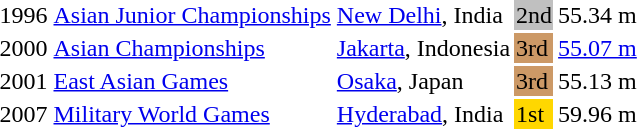<table>
<tr>
<td>1996</td>
<td><a href='#'>Asian Junior Championships</a></td>
<td><a href='#'>New Delhi</a>, India</td>
<td bgcolor=silver>2nd</td>
<td>55.34 m</td>
</tr>
<tr>
<td>2000</td>
<td><a href='#'>Asian Championships</a></td>
<td><a href='#'>Jakarta</a>, Indonesia</td>
<td bgcolor=cc9966>3rd</td>
<td><a href='#'>55.07 m</a></td>
</tr>
<tr>
<td>2001</td>
<td><a href='#'>East Asian Games</a></td>
<td><a href='#'>Osaka</a>, Japan</td>
<td bgcolor="cc9966">3rd</td>
<td>55.13 m</td>
</tr>
<tr>
<td>2007</td>
<td><a href='#'>Military World Games</a></td>
<td><a href='#'>Hyderabad</a>, India</td>
<td bgcolor=gold>1st</td>
<td>59.96 m</td>
</tr>
</table>
